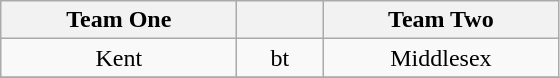<table class="wikitable" style="text-align: center">
<tr>
<th width=150>Team One</th>
<th width=50></th>
<th width=150>Team Two</th>
</tr>
<tr>
<td>Kent</td>
<td>bt</td>
<td>Middlesex</td>
</tr>
<tr>
</tr>
</table>
